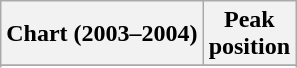<table class="wikitable sortable plainrowheaders" style="text-align:center">
<tr>
<th>Chart (2003–2004)</th>
<th>Peak<br>position</th>
</tr>
<tr>
</tr>
<tr>
</tr>
<tr>
</tr>
<tr>
</tr>
</table>
